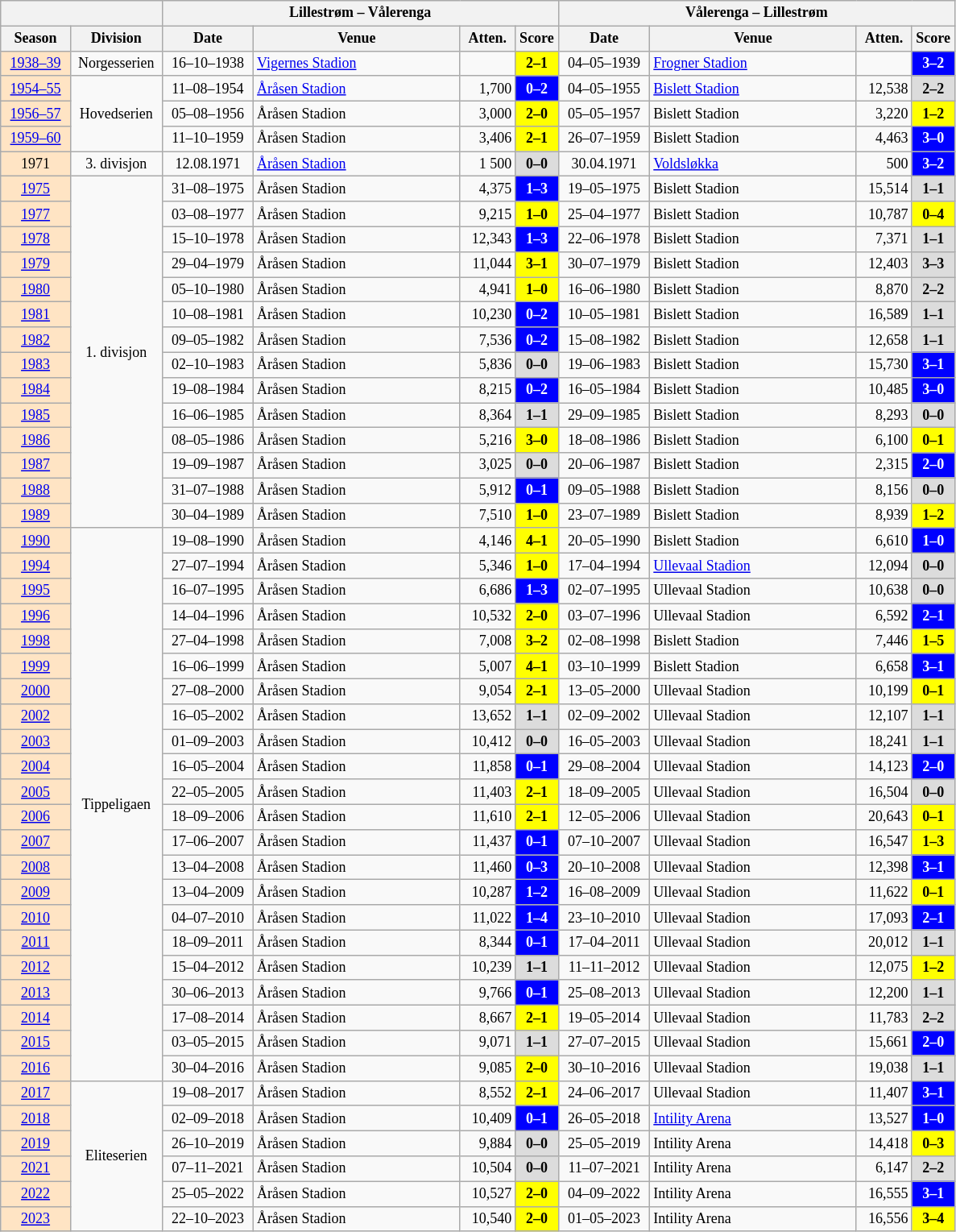<table class="wikitable" style="text-align: center; font-size: 12px">
<tr>
<th colspan=2></th>
<th colspan=4>Lillestrøm – Vålerenga</th>
<th colspan=4>Vålerenga – Lillestrøm</th>
</tr>
<tr>
<th width="52">Season</th>
<th width="70">Division</th>
<th width="70">Date</th>
<th width="165">Venue</th>
<th width="40">Atten.</th>
<th width="30">Score</th>
<th width="70">Date</th>
<th width="165">Venue</th>
<th width="40">Atten.</th>
<th width="30">Score</th>
</tr>
<tr>
<td rowspan="1" bgcolor="#ffe4c4"><a href='#'>1938–39</a></td>
<td>Norgesserien</td>
<td>16–10–1938</td>
<td align="left"><a href='#'>Vigernes Stadion</a></td>
<td></td>
<td bgcolor="yellow"><strong>2–1</strong></td>
<td>04–05–1939</td>
<td align="left"><a href='#'>Frogner Stadion</a></td>
<td></td>
<td style="color:white;background:#0000FF"><strong>3–2</strong></td>
</tr>
<tr>
<td bgcolor=#ffe4c4 rowspan=1><a href='#'>1954–55</a></td>
<td rowspan=3>Hovedserien</td>
<td>11–08–1954</td>
<td align="left"><a href='#'>Åråsen Stadion</a></td>
<td align="right">1,700</td>
<td style="color:white;background:#0000FF"><strong>0–2</strong></td>
<td>04–05–1955</td>
<td align="left"><a href='#'>Bislett Stadion</a></td>
<td align="right">12,538</td>
<td bgcolor=#dcdcdc><strong>2–2</strong></td>
</tr>
<tr>
<td bgcolor=#ffe4c4 rowspan=1><a href='#'>1956–57</a></td>
<td>05–08–1956</td>
<td align="left">Åråsen Stadion</td>
<td align="right">3,000</td>
<td bgcolor=yellow><strong>2–0</strong></td>
<td>05–05–1957</td>
<td align="left">Bislett Stadion</td>
<td align="right">3,220</td>
<td bgcolor=yellow><strong>1–2</strong></td>
</tr>
<tr>
<td bgcolor=#ffe4c4 rowspan=1><a href='#'>1959–60</a></td>
<td>11–10–1959</td>
<td align="left">Åråsen Stadion</td>
<td align="right">3,406</td>
<td bgcolor=yellow><strong>2–1</strong></td>
<td>26–07–1959</td>
<td align="left">Bislett Stadion</td>
<td align="right">4,463</td>
<td style="color:white;background:#0000FF"><strong>3–0</strong></td>
</tr>
<tr>
<td rowspan="1" bgcolor="#ffe4c4">1971</td>
<td>3. divisjon</td>
<td>12.08.1971</td>
<td align="left"><a href='#'>Åråsen Stadion</a></td>
<td align="right">1 500</td>
<td bgcolor="#dcdcdc"><strong>0–0</strong></td>
<td>30.04.1971</td>
<td align="left"><a href='#'>Voldsløkka</a></td>
<td align="right">500</td>
<td style="color:white;background:#0000FF"><strong>3–2</strong></td>
</tr>
<tr>
<td bgcolor=#ffe4c4 rowspan=1><a href='#'>1975</a></td>
<td rowspan=14>1. divisjon</td>
<td>31–08–1975</td>
<td align="left">Åråsen Stadion</td>
<td align="right">4,375</td>
<td style="color:white;background:#0000FF"><strong>1–3</strong></td>
<td>19–05–1975</td>
<td align="left">Bislett Stadion</td>
<td align="right">15,514</td>
<td bgcolor=#dcdcdc><strong>1–1</strong></td>
</tr>
<tr>
<td bgcolor=#ffe4c4 rowspan=1><a href='#'>1977</a></td>
<td>03–08–1977</td>
<td align="left">Åråsen Stadion</td>
<td align="right">9,215</td>
<td bgcolor=yellow><strong>1–0</strong></td>
<td>25–04–1977</td>
<td align="left">Bislett Stadion</td>
<td align="right">10,787</td>
<td bgcolor=yellow><strong>0–4</strong></td>
</tr>
<tr>
<td bgcolor=#ffe4c4 rowspan=1><a href='#'>1978</a></td>
<td>15–10–1978</td>
<td align="left">Åråsen Stadion</td>
<td align="right">12,343</td>
<td style="color:white;background:#0000FF"><strong>1–3</strong></td>
<td>22–06–1978</td>
<td align="left">Bislett Stadion</td>
<td align="right">7,371</td>
<td bgcolor=#dcdcdc><strong>1–1</strong></td>
</tr>
<tr>
<td bgcolor=#ffe4c4 rowspan=1><a href='#'>1979</a></td>
<td>29–04–1979</td>
<td align="left">Åråsen Stadion</td>
<td align="right">11,044</td>
<td bgcolor=yellow><strong>3–1</strong></td>
<td>30–07–1979</td>
<td align="left">Bislett Stadion</td>
<td align="right">12,403</td>
<td bgcolor=#dcdcdc><strong>3–3</strong></td>
</tr>
<tr>
<td bgcolor=#ffe4c4 rowspan=1><a href='#'>1980</a></td>
<td>05–10–1980</td>
<td align="left">Åråsen Stadion</td>
<td align="right">4,941</td>
<td bgcolor=yellow><strong>1–0</strong></td>
<td>16–06–1980</td>
<td align="left">Bislett Stadion</td>
<td align="right">8,870</td>
<td bgcolor=#dcdcdc><strong>2–2</strong></td>
</tr>
<tr>
<td bgcolor=#ffe4c4 rowspan=1><a href='#'>1981</a></td>
<td>10–08–1981</td>
<td align="left">Åråsen Stadion</td>
<td align="right">10,230</td>
<td style="color:white;background:#0000FF"><strong>0–2</strong></td>
<td>10–05–1981</td>
<td align="left">Bislett Stadion</td>
<td align="right">16,589</td>
<td bgcolor=#dcdcdc><strong>1–1</strong></td>
</tr>
<tr>
<td bgcolor=#ffe4c4 rowspan=1><a href='#'>1982</a></td>
<td>09–05–1982</td>
<td align="left">Åråsen Stadion</td>
<td align="right">7,536</td>
<td style="color:white;background:#0000FF"><strong>0–2</strong></td>
<td>15–08–1982</td>
<td align="left">Bislett Stadion</td>
<td align="right">12,658</td>
<td bgcolor=#dcdcdc><strong>1–1</strong></td>
</tr>
<tr>
<td bgcolor=#ffe4c4 rowspan=1><a href='#'>1983</a></td>
<td>02–10–1983</td>
<td align="left">Åråsen Stadion</td>
<td align="right">5,836</td>
<td bgcolor=#dcdcdc><strong>0–0</strong></td>
<td>19–06–1983</td>
<td align="left">Bislett Stadion</td>
<td align="right">15,730</td>
<td style="color:white;background:#0000FF"><strong>3–1</strong></td>
</tr>
<tr>
<td bgcolor=#ffe4c4 rowspan=1><a href='#'>1984</a></td>
<td>19–08–1984</td>
<td align="left">Åråsen Stadion</td>
<td align="right">8,215</td>
<td style="color:white;background:#0000FF"><strong>0–2</strong></td>
<td>16–05–1984</td>
<td align="left">Bislett Stadion</td>
<td align="right">10,485</td>
<td style="color:white;background:#0000FF"><strong>3–0</strong></td>
</tr>
<tr>
<td bgcolor=#ffe4c4 rowspan=1><a href='#'>1985</a></td>
<td>16–06–1985</td>
<td align="left">Åråsen Stadion</td>
<td align="right">8,364</td>
<td bgcolor=#dcdcdc><strong>1–1</strong></td>
<td>29–09–1985</td>
<td align="left">Bislett Stadion</td>
<td align="right">8,293</td>
<td bgcolor=#dcdcdc><strong>0–0</strong></td>
</tr>
<tr>
<td bgcolor=#ffe4c4 rowspan=1><a href='#'>1986</a></td>
<td>08–05–1986</td>
<td align="left">Åråsen Stadion</td>
<td align="right">5,216</td>
<td bgcolor=yellow><strong>3–0</strong></td>
<td>18–08–1986</td>
<td align="left">Bislett Stadion</td>
<td align="right">6,100</td>
<td bgcolor=yellow><strong>0–1</strong></td>
</tr>
<tr>
<td bgcolor=#ffe4c4 rowspan=1><a href='#'>1987</a></td>
<td>19–09–1987</td>
<td align="left">Åråsen Stadion</td>
<td align="right">3,025</td>
<td bgcolor=#dcdcdc><strong>0–0</strong></td>
<td>20–06–1987</td>
<td align="left">Bislett Stadion</td>
<td align="right">2,315</td>
<td style="color:white;background:#0000FF"><strong>2–0</strong></td>
</tr>
<tr>
<td bgcolor=#ffe4c4 rowspan=1><a href='#'>1988</a></td>
<td>31–07–1988</td>
<td align="left">Åråsen Stadion</td>
<td align="right">5,912</td>
<td style="color:white;background:#0000FF"><strong>0–1</strong></td>
<td>09–05–1988</td>
<td align="left">Bislett Stadion</td>
<td align="right">8,156</td>
<td bgcolor=#dcdcdc><strong>0–0</strong></td>
</tr>
<tr>
<td bgcolor=#ffe4c4 rowspan=1><a href='#'>1989</a></td>
<td>30–04–1989</td>
<td align="left">Åråsen Stadion</td>
<td align="right">7,510</td>
<td bgcolor=yellow><strong>1–0</strong></td>
<td>23–07–1989</td>
<td align="left">Bislett Stadion</td>
<td align="right">8,939</td>
<td bgcolor=yellow><strong>1–2</strong></td>
</tr>
<tr>
<td bgcolor=#ffe4c4 rowspan=1><a href='#'>1990</a></td>
<td rowspan=22>Tippeligaen</td>
<td>19–08–1990</td>
<td align="left">Åråsen Stadion</td>
<td align="right">4,146</td>
<td bgcolor=yellow><strong>4–1</strong></td>
<td>20–05–1990</td>
<td align="left">Bislett Stadion</td>
<td align="right">6,610</td>
<td style="color:white;background:#0000FF"><strong>1–0</strong></td>
</tr>
<tr>
<td bgcolor=#ffe4c4 rowspan=1><a href='#'>1994</a></td>
<td>27–07–1994</td>
<td align="left">Åråsen Stadion</td>
<td align="right">5,346</td>
<td bgcolor=yellow><strong>1–0</strong></td>
<td>17–04–1994</td>
<td align="left"><a href='#'>Ullevaal Stadion</a></td>
<td align="right">12,094</td>
<td bgcolor=#dcdcdc><strong>0–0</strong></td>
</tr>
<tr>
<td bgcolor=#ffe4c4 rowspan=1><a href='#'>1995</a></td>
<td>16–07–1995</td>
<td align="left">Åråsen Stadion</td>
<td align="right">6,686</td>
<td style="color:white;background:#0000FF"><strong>1–3</strong></td>
<td>02–07–1995</td>
<td align="left">Ullevaal Stadion</td>
<td align="right">10,638</td>
<td bgcolor=#dcdcdc><strong>0–0</strong></td>
</tr>
<tr>
<td bgcolor=#ffe4c4 rowspan=1><a href='#'>1996</a></td>
<td>14–04–1996</td>
<td align="left">Åråsen Stadion</td>
<td align="right">10,532</td>
<td bgcolor=yellow><strong>2–0</strong></td>
<td>03–07–1996</td>
<td align="left">Ullevaal Stadion</td>
<td align="right">6,592</td>
<td style="color:white;background:#0000FF"><strong>2–1</strong></td>
</tr>
<tr>
<td bgcolor=#ffe4c4 rowspan=1><a href='#'>1998</a></td>
<td>27–04–1998</td>
<td align="left">Åråsen Stadion</td>
<td align="right">7,008</td>
<td bgcolor=yellow><strong>3–2</strong></td>
<td>02–08–1998</td>
<td align="left">Bislett Stadion</td>
<td align="right">7,446</td>
<td bgcolor=yellow><strong>1–5</strong></td>
</tr>
<tr>
<td bgcolor=#ffe4c4 rowspan=1><a href='#'>1999</a></td>
<td>16–06–1999</td>
<td align="left">Åråsen Stadion</td>
<td align="right">5,007</td>
<td bgcolor=yellow><strong>4–1</strong></td>
<td>03–10–1999</td>
<td align="left">Bislett Stadion</td>
<td align="right">6,658</td>
<td style="color:white;background:#0000FF"><strong>3–1</strong></td>
</tr>
<tr>
<td bgcolor=#ffe4c4 rowspan=1><a href='#'>2000</a></td>
<td>27–08–2000</td>
<td align="left">Åråsen Stadion</td>
<td align="right">9,054</td>
<td bgcolor=yellow><strong>2–1</strong></td>
<td>13–05–2000</td>
<td align="left">Ullevaal Stadion</td>
<td align="right">10,199</td>
<td bgcolor=yellow><strong>0–1</strong></td>
</tr>
<tr>
<td bgcolor=#ffe4c4 rowspan=1><a href='#'>2002</a></td>
<td>16–05–2002</td>
<td align="left">Åråsen Stadion</td>
<td align="right">13,652</td>
<td bgcolor=#dcdcdc><strong>1–1</strong></td>
<td>02–09–2002</td>
<td align="left">Ullevaal Stadion</td>
<td align="right">12,107</td>
<td bgcolor=#dcdcdc><strong>1–1</strong></td>
</tr>
<tr>
<td bgcolor=#ffe4c4 rowspan=1><a href='#'>2003</a></td>
<td>01–09–2003</td>
<td align="left">Åråsen Stadion</td>
<td align="right">10,412</td>
<td bgcolor=#dcdcdc><strong>0–0</strong></td>
<td>16–05–2003</td>
<td align="left">Ullevaal Stadion</td>
<td align="right">18,241</td>
<td bgcolor=#dcdcdc><strong>1–1</strong></td>
</tr>
<tr>
<td bgcolor=#ffe4c4 rowspan=1><a href='#'>2004</a></td>
<td>16–05–2004</td>
<td align="left">Åråsen Stadion</td>
<td align="right">11,858</td>
<td style="color:white;background:#0000FF"><strong>0–1</strong></td>
<td>29–08–2004</td>
<td align="left">Ullevaal Stadion</td>
<td align="right">14,123</td>
<td style="color:white;background:#0000FF"><strong>2–0</strong></td>
</tr>
<tr>
<td bgcolor=#ffe4c4 rowspan=1><a href='#'>2005</a></td>
<td>22–05–2005</td>
<td align="left">Åråsen Stadion</td>
<td align="right">11,403</td>
<td bgcolor=yellow><strong>2–1</strong></td>
<td>18–09–2005</td>
<td align="left">Ullevaal Stadion</td>
<td align="right">16,504</td>
<td bgcolor=#dcdcdc><strong>0–0</strong></td>
</tr>
<tr>
<td bgcolor=#ffe4c4 rowspan=1><a href='#'>2006</a></td>
<td>18–09–2006</td>
<td align="left">Åråsen Stadion</td>
<td align="right">11,610</td>
<td bgcolor=yellow><strong>2–1</strong></td>
<td>12–05–2006</td>
<td align="left">Ullevaal Stadion</td>
<td align="right">20,643</td>
<td bgcolor=yellow><strong>0–1</strong></td>
</tr>
<tr>
<td bgcolor=#ffe4c4 rowspan=1><a href='#'>2007</a></td>
<td>17–06–2007</td>
<td align="left">Åråsen Stadion</td>
<td align="right">11,437</td>
<td style="color:white;background:#0000FF"><strong>0–1</strong></td>
<td>07–10–2007</td>
<td align="left">Ullevaal Stadion</td>
<td align="right">16,547</td>
<td bgcolor=yellow><strong>1–3</strong></td>
</tr>
<tr>
<td bgcolor=#ffe4c4 rowspan=1><a href='#'>2008</a></td>
<td>13–04–2008</td>
<td align="left">Åråsen Stadion</td>
<td align="right">11,460</td>
<td style="color:white;background:#0000FF"><strong>0–3</strong></td>
<td>20–10–2008</td>
<td align="left">Ullevaal Stadion</td>
<td align="right">12,398</td>
<td style="color:white;background:#0000FF"><strong>3–1</strong></td>
</tr>
<tr>
<td bgcolor=#ffe4c4 rowspan=1><a href='#'>2009</a></td>
<td>13–04–2009</td>
<td align="left">Åråsen Stadion</td>
<td align="right">10,287</td>
<td style="color:white;background:#0000FF"><strong>1–2</strong></td>
<td>16–08–2009</td>
<td align="left">Ullevaal Stadion</td>
<td align="right">11,622</td>
<td bgcolor=yellow><strong>0–1</strong></td>
</tr>
<tr>
<td bgcolor=#ffe4c4 rowspan=1><a href='#'>2010</a></td>
<td>04–07–2010</td>
<td align="left">Åråsen Stadion</td>
<td align="right">11,022</td>
<td style="color:white;background:#0000FF"><strong>1–4</strong></td>
<td>23–10–2010</td>
<td align="left">Ullevaal Stadion</td>
<td align="right">17,093</td>
<td style="color:white;background:#0000FF"><strong>2–1</strong></td>
</tr>
<tr>
<td bgcolor=#ffe4c4 rowspan=1><a href='#'>2011</a></td>
<td>18–09–2011</td>
<td align="left">Åråsen Stadion</td>
<td align="right">8,344</td>
<td style="color:white;background:#0000FF"><strong>0–1</strong></td>
<td>17–04–2011</td>
<td align="left">Ullevaal Stadion</td>
<td align="right">20,012</td>
<td bgcolor=#dcdcdc><strong>1–1</strong></td>
</tr>
<tr>
<td bgcolor=#ffe4c4 rowspan=1><a href='#'>2012</a></td>
<td>15–04–2012</td>
<td align="left">Åråsen Stadion</td>
<td align="right">10,239</td>
<td bgcolor=#dcdcdc><strong>1–1</strong></td>
<td>11–11–2012</td>
<td align="left">Ullevaal Stadion</td>
<td align="right">12,075</td>
<td bgcolor=yellow><strong>1–2</strong></td>
</tr>
<tr>
<td bgcolor=#ffe4c4 rowspan=1><a href='#'>2013</a></td>
<td>30–06–2013</td>
<td align="left">Åråsen Stadion</td>
<td align="right">9,766</td>
<td style="color:white;background:#0000FF"><strong>0–1</strong></td>
<td>25–08–2013</td>
<td align="left">Ullevaal Stadion</td>
<td align="right">12,200</td>
<td bgcolor=#dcdcdc><strong>1–1</strong></td>
</tr>
<tr>
<td bgcolor=#ffe4c4 rowspan=1><a href='#'>2014</a></td>
<td>17–08–2014</td>
<td align="left">Åråsen Stadion</td>
<td align="right">8,667</td>
<td bgcolor=yellow><strong>2–1</strong></td>
<td>19–05–2014</td>
<td align="left">Ullevaal Stadion</td>
<td align="right">11,783</td>
<td bgcolor=#dcdcdc><strong>2–2</strong></td>
</tr>
<tr>
<td bgcolor=#ffe4c4 rowspan=1><a href='#'>2015</a></td>
<td>03–05–2015</td>
<td align="left">Åråsen Stadion</td>
<td align="right">9,071</td>
<td bgcolor=#dcdcdc><strong>1–1</strong></td>
<td>27–07–2015</td>
<td align="left">Ullevaal Stadion</td>
<td align="right">15,661</td>
<td style="color:white;background:#0000FF"><strong>2–0</strong></td>
</tr>
<tr>
<td bgcolor=#ffe4c4 rowspan=1><a href='#'>2016</a></td>
<td>30–04–2016</td>
<td align="left">Åråsen Stadion</td>
<td align="right">9,085</td>
<td bgcolor=yellow><strong>2–0</strong></td>
<td>30–10–2016</td>
<td align="left">Ullevaal Stadion</td>
<td align="right">19,038</td>
<td bgcolor=#dcdcdc><strong>1–1</strong></td>
</tr>
<tr>
<td bgcolor=#ffe4c4 rowspan=1><a href='#'>2017</a></td>
<td rowspan=6>Eliteserien</td>
<td>19–08–2017</td>
<td align="left">Åråsen Stadion</td>
<td align="right">8,552</td>
<td bgcolor=yellow><strong>2–1</strong></td>
<td>24–06–2017</td>
<td align="left">Ullevaal Stadion</td>
<td align="right">11,407</td>
<td style="color:white;background:#0000FF"><strong>3–1</strong></td>
</tr>
<tr>
<td bgcolor=#ffe4c4 rowspan=1><a href='#'>2018</a></td>
<td>02–09–2018</td>
<td align="left">Åråsen Stadion</td>
<td align="right">10,409</td>
<td style="color:white;background:#0000FF"><strong>0–1</strong></td>
<td>26–05–2018</td>
<td align="left"><a href='#'>Intility Arena</a></td>
<td align="right">13,527</td>
<td style="color:white;background:#0000FF"><strong>1–0</strong></td>
</tr>
<tr>
<td bgcolor=#ffe4c4 rowspan=1><a href='#'>2019</a></td>
<td>26–10–2019</td>
<td align="left">Åråsen Stadion</td>
<td align="right">9,884</td>
<td bgcolor=#dcdcdc><strong>0–0</strong></td>
<td>25–05–2019</td>
<td align="left">Intility Arena</td>
<td align="right">14,418</td>
<td bgcolor=yellow><strong>0–3</strong></td>
</tr>
<tr>
<td bgcolor=#ffe4c4 rowspan=1><a href='#'>2021</a></td>
<td>07–11–2021</td>
<td align="left">Åråsen Stadion</td>
<td align="right">10,504</td>
<td bgcolor=#dcdcdc><strong>0–0</strong></td>
<td>11–07–2021</td>
<td align="left">Intility Arena</td>
<td align="right">6,147</td>
<td bgcolor=#dcdcdc><strong>2–2</strong></td>
</tr>
<tr>
<td bgcolor=#ffe4c4 rowspan=1><a href='#'>2022</a></td>
<td>25–05–2022</td>
<td align="left">Åråsen Stadion</td>
<td align="right">10,527</td>
<td bgcolor=yellow><strong>2–0</strong></td>
<td>04–09–2022</td>
<td align="left">Intility Arena</td>
<td align="right">16,555</td>
<td style="color:white;background:#0000FF"><strong>3–1</strong></td>
</tr>
<tr>
<td bgcolor=#ffe4c4 rowspan=1><a href='#'>2023</a></td>
<td>22–10–2023</td>
<td align="left">Åråsen Stadion</td>
<td align="right">10,540</td>
<td bgcolor=yellow><strong>2–0</strong></td>
<td>01–05–2023</td>
<td align="left">Intility Arena</td>
<td align="right">16,556</td>
<td bgcolor=yellow><strong>3–4</strong></td>
</tr>
</table>
